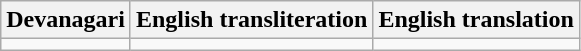<table class="wikitable">
<tr>
<th>Devanagari</th>
<th>English transliteration</th>
<th>English translation</th>
</tr>
<tr>
<td></td>
<td></td>
<td></td>
</tr>
</table>
